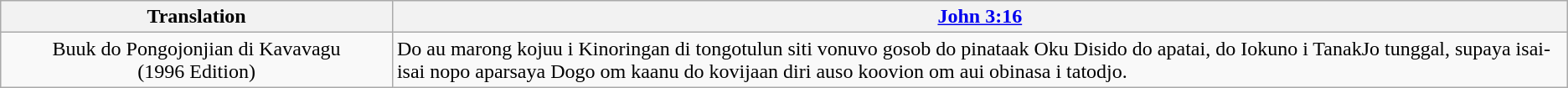<table class="wikitable">
<tr>
<th style="text-align:center; width:25%;">Translation</th>
<th><a href='#'>John 3:16</a></th>
</tr>
<tr>
<td style="text-align:center;">Buuk do Pongojonjian di Kavavagu<br>(1996 Edition)</td>
<td>Do au marong kojuu i Kinoringan di tongotulun siti vonuvo gosob do pinataak Oku Disido do apatai, do Iokuno i TanakJo tunggal, supaya isai-isai nopo aparsaya Dogo om kaanu do kovijaan diri auso koovion om aui obinasa i tatodjo.</td>
</tr>
</table>
